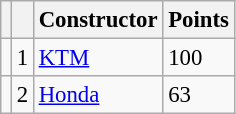<table class="wikitable" style="font-size: 95%;">
<tr>
<th></th>
<th></th>
<th>Constructor</th>
<th>Points</th>
</tr>
<tr>
<td></td>
<td align=center>1</td>
<td> <a href='#'>KTM</a></td>
<td align=left>100</td>
</tr>
<tr>
<td></td>
<td align=center>2</td>
<td> <a href='#'>Honda</a></td>
<td align=left>63</td>
</tr>
</table>
